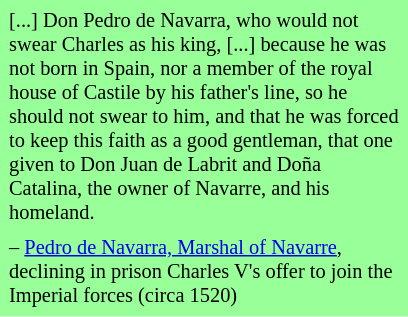<table class="toccolours" style="float: left; margin-right: 0em; margin-right: 1em; font-size: 85%; background:#99FF99; color:black; width:20em; max-width:40%" cellspacing="5">
<tr>
<td align="left">[...] Don Pedro de Navarra, who would not swear Charles as his king, [...] because he was not born in Spain, nor a member of the royal house of Castile by his father's line, so he should not swear to him, and that he was forced to keep this faith as a good gentleman, that one given to Don Juan de Labrit and Doña Catalina, the owner of Navarre, and his homeland.</td>
</tr>
<tr>
<td align="left">– <a href='#'>Pedro de Navarra, Marshal of Navarre</a>, declining in prison Charles V's offer to join the Imperial forces (circa 1520)</td>
</tr>
</table>
